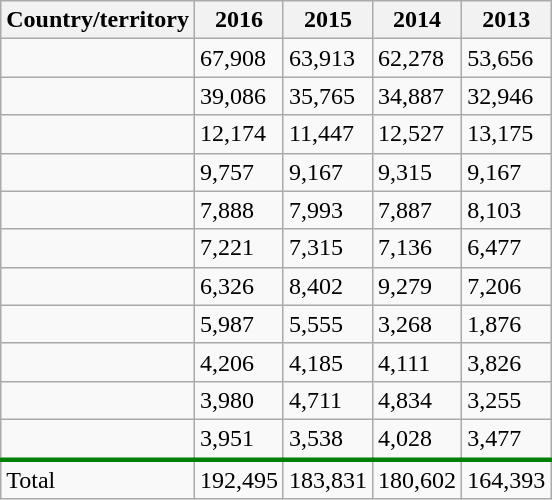<table class="wikitable sortable mw-collapsible mw-collapsed">
<tr>
<th>Country/territory</th>
<th>2016</th>
<th>2015</th>
<th>2014</th>
<th>2013</th>
</tr>
<tr>
<td></td>
<td>67,908</td>
<td>63,913</td>
<td>62,278</td>
<td>53,656</td>
</tr>
<tr>
<td></td>
<td>39,086</td>
<td>35,765</td>
<td>34,887</td>
<td>32,946</td>
</tr>
<tr>
<td></td>
<td>12,174</td>
<td>11,447</td>
<td>12,527</td>
<td>13,175</td>
</tr>
<tr>
<td></td>
<td>9,757</td>
<td>9,167</td>
<td>9,315</td>
<td>9,167</td>
</tr>
<tr>
<td></td>
<td>7,888</td>
<td>7,993</td>
<td>7,887</td>
<td>8,103</td>
</tr>
<tr>
<td></td>
<td>7,221</td>
<td>7,315</td>
<td>7,136</td>
<td>6,477</td>
</tr>
<tr>
<td></td>
<td>6,326</td>
<td>8,402</td>
<td>9,279</td>
<td>7,206</td>
</tr>
<tr>
<td></td>
<td>5,987</td>
<td>5,555</td>
<td>3,268</td>
<td>1,876</td>
</tr>
<tr>
<td></td>
<td>4,206</td>
<td>4,185</td>
<td>4,111</td>
<td>3,826</td>
</tr>
<tr>
<td></td>
<td>3,980</td>
<td>4,711</td>
<td>4,834</td>
<td>3,255</td>
</tr>
<tr>
<td></td>
<td>3,951</td>
<td>3,538</td>
<td>4,028</td>
<td>3,477</td>
</tr>
<tr style="border-top:3px solid green;">
<td>Total</td>
<td>192,495</td>
<td>183,831</td>
<td>180,602</td>
<td>164,393</td>
</tr>
</table>
